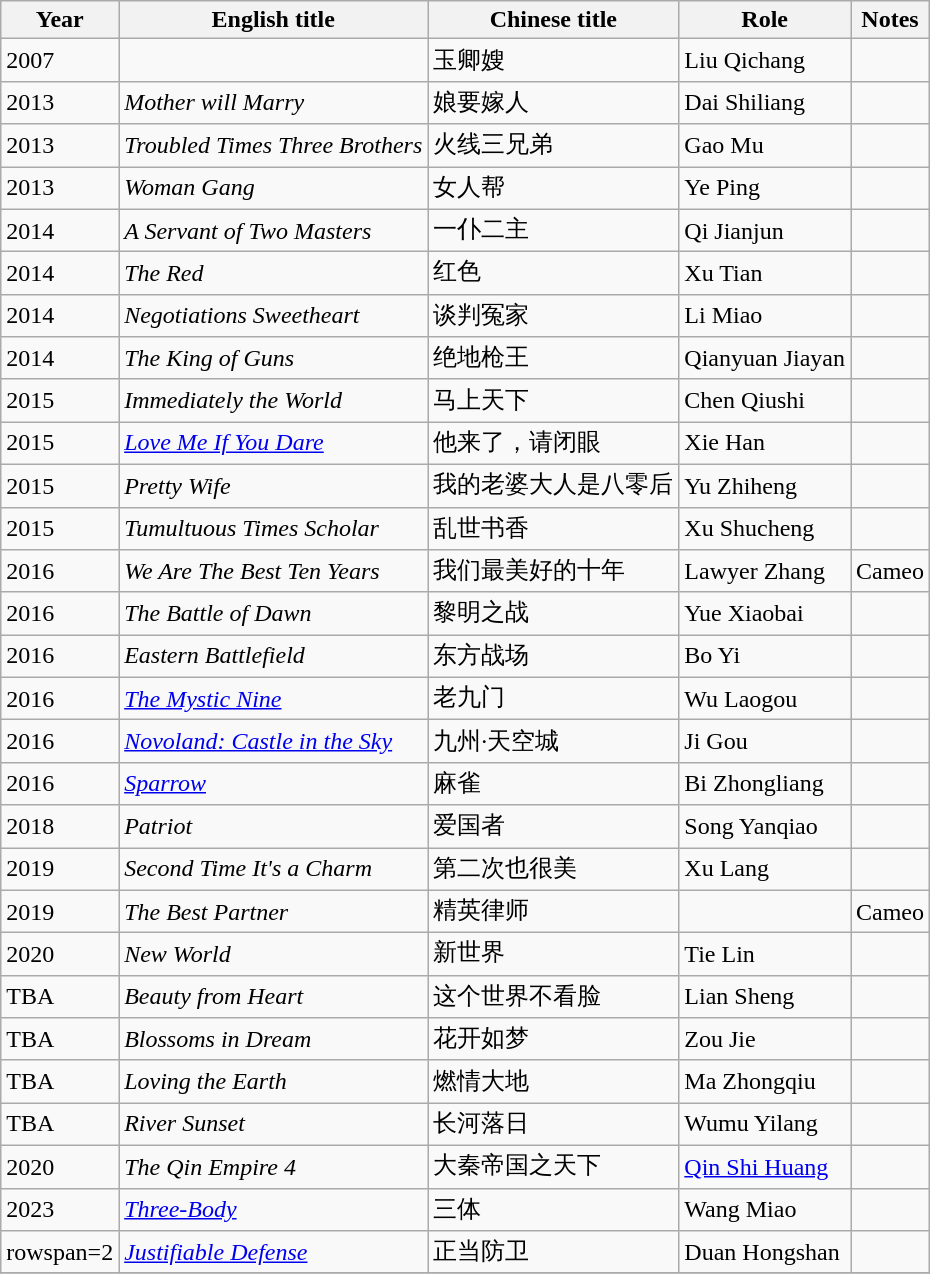<table class="wikitable sortable">
<tr>
<th>Year</th>
<th>English title</th>
<th>Chinese title</th>
<th>Role</th>
<th>Notes</th>
</tr>
<tr>
<td>2007</td>
<td></td>
<td>玉卿嫂</td>
<td>Liu Qichang</td>
<td></td>
</tr>
<tr>
<td>2013</td>
<td><em>Mother will Marry</em></td>
<td>娘要嫁人</td>
<td>Dai Shiliang</td>
<td></td>
</tr>
<tr>
<td>2013</td>
<td><em> Troubled Times Three Brothers</em></td>
<td>火线三兄弟</td>
<td>Gao Mu</td>
<td></td>
</tr>
<tr>
<td>2013</td>
<td><em>Woman Gang</em></td>
<td>女人帮</td>
<td>Ye Ping</td>
<td></td>
</tr>
<tr>
<td>2014</td>
<td><em>A Servant of Two Masters</em></td>
<td>一仆二主</td>
<td>Qi Jianjun</td>
<td></td>
</tr>
<tr>
<td>2014</td>
<td><em>The Red</em></td>
<td>红色</td>
<td>Xu Tian</td>
<td></td>
</tr>
<tr>
<td>2014</td>
<td><em>Negotiations Sweetheart</em></td>
<td>谈判冤家</td>
<td>Li Miao</td>
<td></td>
</tr>
<tr>
<td>2014</td>
<td><em>The King of Guns</em></td>
<td>绝地枪王</td>
<td>Qianyuan Jiayan</td>
<td></td>
</tr>
<tr>
<td>2015</td>
<td><em>Immediately the World</em></td>
<td>马上天下</td>
<td>Chen Qiushi</td>
<td></td>
</tr>
<tr>
<td>2015</td>
<td><em><a href='#'>Love Me If You Dare</a></em></td>
<td>他来了，请闭眼</td>
<td>Xie Han</td>
<td></td>
</tr>
<tr>
<td>2015</td>
<td><em>Pretty Wife</em></td>
<td>我的老婆大人是八零后</td>
<td>Yu Zhiheng</td>
<td></td>
</tr>
<tr>
<td>2015</td>
<td><em>Tumultuous Times Scholar</em></td>
<td>乱世书香</td>
<td>Xu Shucheng</td>
<td></td>
</tr>
<tr>
<td>2016</td>
<td><em>We Are The Best Ten Years</em></td>
<td>我们最美好的十年</td>
<td>Lawyer Zhang</td>
<td>Cameo</td>
</tr>
<tr>
<td>2016</td>
<td><em>The Battle of Dawn</em></td>
<td>黎明之战</td>
<td>Yue Xiaobai</td>
<td></td>
</tr>
<tr>
<td>2016</td>
<td><em>Eastern Battlefield</em></td>
<td>东方战场</td>
<td>Bo Yi</td>
<td></td>
</tr>
<tr>
<td>2016</td>
<td><em><a href='#'>The Mystic Nine</a></em></td>
<td>老九门</td>
<td>Wu Laogou</td>
<td></td>
</tr>
<tr>
<td>2016</td>
<td><em><a href='#'>Novoland: Castle in the Sky</a></em></td>
<td>九州·天空城</td>
<td>Ji Gou</td>
<td></td>
</tr>
<tr>
<td>2016</td>
<td><em><a href='#'>Sparrow</a></em></td>
<td>麻雀</td>
<td>Bi Zhongliang</td>
<td></td>
</tr>
<tr>
<td>2018</td>
<td><em>Patriot</em></td>
<td>爱国者</td>
<td>Song Yanqiao</td>
<td></td>
</tr>
<tr>
<td>2019</td>
<td><em>Second Time It's a Charm</em></td>
<td>第二次也很美</td>
<td>Xu Lang</td>
<td></td>
</tr>
<tr>
<td>2019</td>
<td><em>The Best Partner</em></td>
<td>精英律师</td>
<td></td>
<td>Cameo</td>
</tr>
<tr>
<td>2020</td>
<td><em>New World</em></td>
<td>新世界</td>
<td>Tie Lin</td>
<td></td>
</tr>
<tr>
<td>TBA</td>
<td><em>Beauty from Heart</em></td>
<td>这个世界不看脸</td>
<td>Lian Sheng</td>
<td></td>
</tr>
<tr>
<td>TBA</td>
<td><em>Blossoms in Dream</em></td>
<td>花开如梦</td>
<td>Zou Jie</td>
<td></td>
</tr>
<tr>
<td>TBA</td>
<td><em>Loving the Earth</em></td>
<td>燃情大地</td>
<td>Ma Zhongqiu</td>
<td></td>
</tr>
<tr>
<td>TBA</td>
<td><em>River Sunset</em></td>
<td>长河落日</td>
<td>Wumu Yilang</td>
<td></td>
</tr>
<tr>
<td>2020</td>
<td><em>The Qin Empire 4</em></td>
<td>大秦帝国之天下</td>
<td><a href='#'>Qin Shi Huang</a></td>
<td></td>
</tr>
<tr>
<td>2023</td>
<td><em><a href='#'>Three-Body</a></em></td>
<td>三体</td>
<td>Wang Miao</td>
<td></td>
</tr>
<tr>
<td>rowspan=2 </td>
<td><em><a href='#'>Justifiable Defense</a></em></td>
<td>正当防卫</td>
<td>Duan Hongshan</td>
<td></td>
</tr>
<tr>
</tr>
</table>
